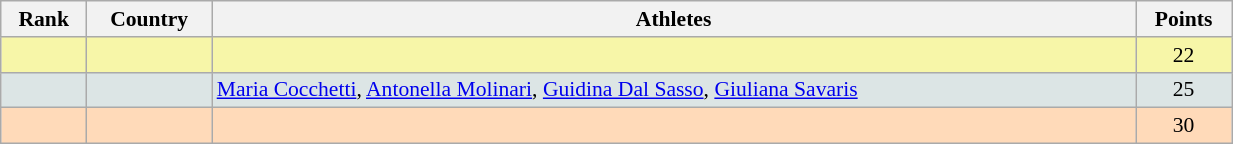<table class="wikitable" width=65% style="font-size:90%; text-align:center;">
<tr>
<th>Rank</th>
<th>Country</th>
<th>Athletes</th>
<th>Points</th>
</tr>
<tr bgcolor="#F7F6A8">
<td></td>
<td align=left></td>
<td></td>
<td>22</td>
</tr>
<tr bgcolor="#DCE5E5">
<td></td>
<td align=left></td>
<td align=left><a href='#'>Maria Cocchetti</a>, <a href='#'>Antonella Molinari</a>, <a href='#'>Guidina Dal Sasso</a>, <a href='#'>Giuliana Savaris</a></td>
<td>25</td>
</tr>
<tr bgcolor="#FFDAB9">
<td></td>
<td align=left></td>
<td></td>
<td>30</td>
</tr>
</table>
